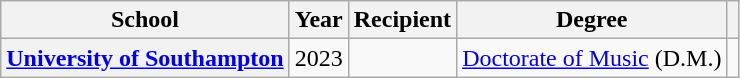<table class="wikitable plainrowheaders">
<tr>
<th scope="col">School</th>
<th scope="col">Year</th>
<th scope="col">Recipient</th>
<th scope="col">Degree</th>
<th scope="col" class="unsortable"></th>
</tr>
<tr>
<th scope="row"><a href='#'>University of Southampton</a></th>
<td>2023</td>
<td></td>
<td><a href='#'>Doctorate of Music</a> (D.M.)</td>
<td style="text-align:center;"></td>
</tr>
</table>
